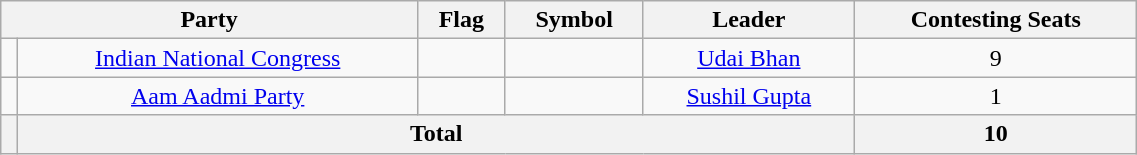<table class="wikitable" width="60%" style="text-align:center">
<tr>
<th colspan="2">Party</th>
<th>Flag</th>
<th>Symbol</th>
<th>Leader</th>
<th>Contesting Seats</th>
</tr>
<tr>
<td></td>
<td><a href='#'>Indian National Congress</a></td>
<td></td>
<td></td>
<td><a href='#'>Udai Bhan</a></td>
<td>9</td>
</tr>
<tr>
<td></td>
<td><a href='#'>Aam Aadmi Party</a></td>
<td></td>
<td></td>
<td><a href='#'>Sushil Gupta</a></td>
<td>1</td>
</tr>
<tr>
<th></th>
<th Colspan=4>Total</th>
<th>10</th>
</tr>
</table>
